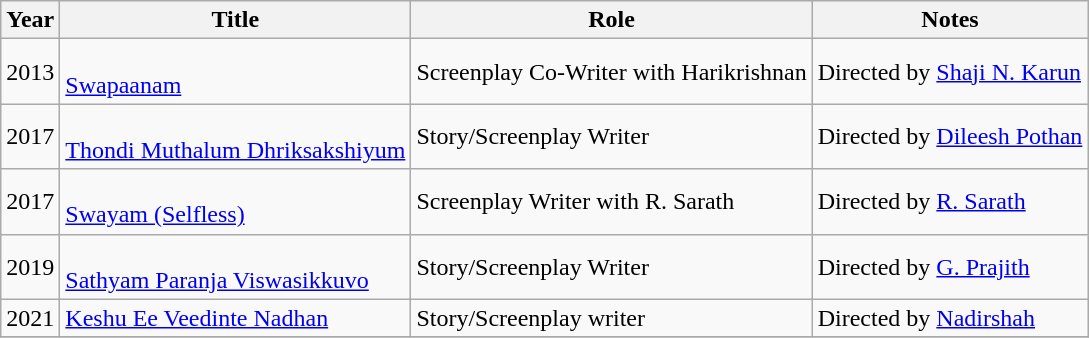<table class="wikitable sortable">
<tr>
<th>Year</th>
<th>Title</th>
<th>Role</th>
<th>Notes</th>
</tr>
<tr>
<td>2013</td>
<td><br><a href='#'>Swapaanam</a></td>
<td>Screenplay Co-Writer with Harikrishnan</td>
<td>Directed by <a href='#'>Shaji N. Karun</a></td>
</tr>
<tr>
<td>2017</td>
<td><br><a href='#'>Thondi Muthalum Dhriksakshiyum</a></td>
<td>Story/Screenplay Writer</td>
<td>Directed by <a href='#'>Dileesh Pothan</a></td>
</tr>
<tr>
<td>2017</td>
<td><br><a href='#'>Swayam (Selfless)</a></td>
<td>Screenplay Writer with R. Sarath</td>
<td>Directed by <a href='#'>R. Sarath</a></td>
</tr>
<tr>
<td>2019</td>
<td><br><a href='#'>Sathyam Paranja Viswasikkuvo</a></td>
<td>Story/Screenplay Writer</td>
<td>Directed by <a href='#'>G. Prajith</a></td>
</tr>
<tr>
<td>2021</td>
<td><a href='#'>Keshu Ee Veedinte Nadhan</a></td>
<td>Story/Screenplay writer</td>
<td>Directed by <a href='#'>Nadirshah</a></td>
</tr>
<tr>
</tr>
</table>
